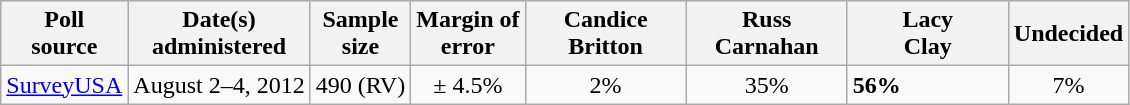<table class="wikitable">
<tr>
<th>Poll<br>source</th>
<th>Date(s)<br>administered</th>
<th>Sample<br>size</th>
<th>Margin of<br>error</th>
<th style="width:100px;">Candice<br>Britton</th>
<th style="width:100px;">Russ<br>Carnahan</th>
<th style="width:100px;">Lacy<br>Clay</th>
<th>Undecided</th>
</tr>
<tr>
<td><a href='#'>SurveyUSA</a></td>
<td align=center>August 2–4, 2012</td>
<td align=center>490 (RV)</td>
<td align=center>± 4.5%</td>
<td align=center>2%</td>
<td align=center>35%</td>
<td><strong>56%</strong></td>
<td align=center>7%</td>
</tr>
</table>
